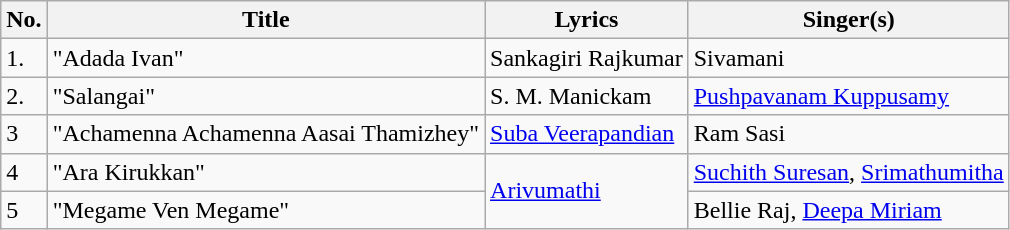<table class="wikitable">
<tr>
<th><abbr>No.</abbr></th>
<th>Title</th>
<th>Lyrics</th>
<th>Singer(s)</th>
</tr>
<tr>
<td>1.</td>
<td>"Adada Ivan"</td>
<td>Sankagiri Rajkumar</td>
<td>Sivamani</td>
</tr>
<tr>
<td>2.</td>
<td>"Salangai"</td>
<td>S. M. Manickam</td>
<td><a href='#'>Pushpavanam Kuppusamy</a></td>
</tr>
<tr>
<td>3</td>
<td>"Achamenna Achamenna  Aasai Thamizhey"</td>
<td><a href='#'>Suba Veerapandian</a></td>
<td>Ram Sasi</td>
</tr>
<tr>
<td>4</td>
<td>"Ara Kirukkan"</td>
<td rowspan=2><a href='#'>Arivumathi</a></td>
<td><a href='#'>Suchith Suresan</a>, <a href='#'>Srimathumitha</a></td>
</tr>
<tr>
<td>5</td>
<td>"Megame Ven Megame"</td>
<td>Bellie Raj, <a href='#'>Deepa Miriam</a></td>
</tr>
</table>
